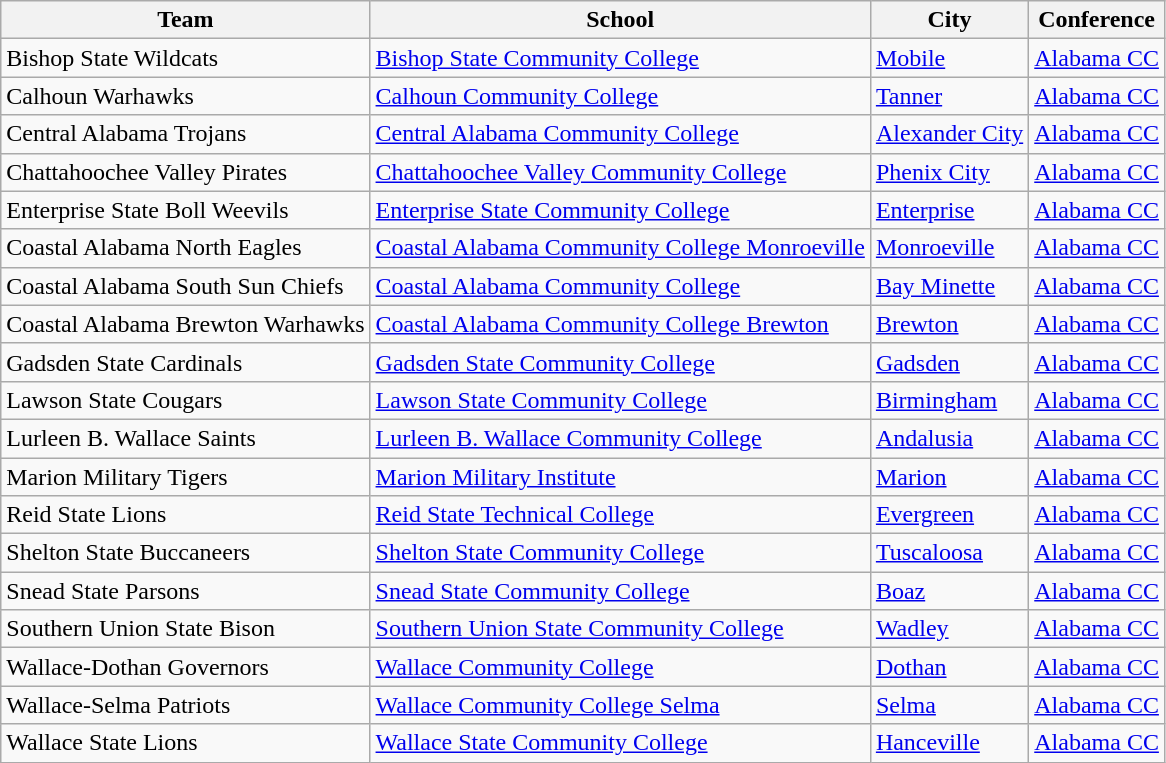<table class="sortable wikitable">
<tr>
<th>Team</th>
<th>School</th>
<th>City</th>
<th>Conference</th>
</tr>
<tr>
<td>Bishop State Wildcats</td>
<td><a href='#'>Bishop State Community College</a></td>
<td><a href='#'>Mobile</a></td>
<td><a href='#'>Alabama CC</a></td>
</tr>
<tr>
<td>Calhoun Warhawks</td>
<td><a href='#'>Calhoun Community College</a></td>
<td><a href='#'>Tanner</a></td>
<td><a href='#'>Alabama CC</a></td>
</tr>
<tr>
<td>Central Alabama Trojans</td>
<td><a href='#'>Central Alabama Community College</a></td>
<td><a href='#'>Alexander City</a></td>
<td><a href='#'>Alabama CC</a></td>
</tr>
<tr>
<td>Chattahoochee Valley Pirates</td>
<td><a href='#'>Chattahoochee Valley Community College</a></td>
<td><a href='#'>Phenix City</a></td>
<td><a href='#'>Alabama CC</a></td>
</tr>
<tr>
<td>Enterprise State Boll Weevils</td>
<td><a href='#'>Enterprise State Community College</a></td>
<td><a href='#'>Enterprise</a></td>
<td><a href='#'>Alabama CC</a></td>
</tr>
<tr>
<td>Coastal Alabama North Eagles</td>
<td><a href='#'>Coastal Alabama Community College Monroeville</a></td>
<td><a href='#'>Monroeville</a></td>
<td><a href='#'>Alabama CC</a></td>
</tr>
<tr>
<td>Coastal Alabama South Sun Chiefs</td>
<td><a href='#'>Coastal Alabama Community College</a></td>
<td><a href='#'>Bay Minette</a></td>
<td><a href='#'>Alabama CC</a></td>
</tr>
<tr>
<td>Coastal Alabama Brewton Warhawks</td>
<td><a href='#'>Coastal Alabama Community College Brewton</a></td>
<td><a href='#'>Brewton</a></td>
<td><a href='#'>Alabama CC</a></td>
</tr>
<tr>
<td>Gadsden State Cardinals</td>
<td><a href='#'>Gadsden State Community College</a></td>
<td><a href='#'>Gadsden</a></td>
<td><a href='#'>Alabama CC</a></td>
</tr>
<tr>
<td>Lawson State Cougars</td>
<td><a href='#'>Lawson State Community College</a></td>
<td><a href='#'>Birmingham</a></td>
<td><a href='#'>Alabama CC</a></td>
</tr>
<tr>
<td>Lurleen B. Wallace Saints</td>
<td><a href='#'>Lurleen B. Wallace Community College</a></td>
<td><a href='#'>Andalusia</a></td>
<td><a href='#'>Alabama CC</a></td>
</tr>
<tr>
<td>Marion Military Tigers</td>
<td><a href='#'>Marion Military Institute</a></td>
<td><a href='#'>Marion</a></td>
<td><a href='#'>Alabama CC</a></td>
</tr>
<tr>
<td>Reid State Lions</td>
<td><a href='#'>Reid State Technical College</a></td>
<td><a href='#'>Evergreen</a></td>
<td><a href='#'>Alabama CC</a></td>
</tr>
<tr>
<td>Shelton State Buccaneers</td>
<td><a href='#'>Shelton State Community College</a></td>
<td><a href='#'>Tuscaloosa</a></td>
<td><a href='#'>Alabama CC</a></td>
</tr>
<tr>
<td>Snead State Parsons</td>
<td><a href='#'>Snead State Community College</a></td>
<td><a href='#'>Boaz</a></td>
<td><a href='#'>Alabama CC</a></td>
</tr>
<tr>
<td>Southern Union State Bison</td>
<td><a href='#'>Southern Union State Community College</a></td>
<td><a href='#'>Wadley</a></td>
<td><a href='#'>Alabama CC</a></td>
</tr>
<tr>
<td>Wallace-Dothan Governors</td>
<td><a href='#'>Wallace Community College</a></td>
<td><a href='#'>Dothan</a></td>
<td><a href='#'>Alabama CC</a></td>
</tr>
<tr>
<td>Wallace-Selma Patriots</td>
<td><a href='#'>Wallace Community College Selma</a></td>
<td><a href='#'>Selma</a></td>
<td><a href='#'>Alabama CC</a></td>
</tr>
<tr>
<td>Wallace State Lions</td>
<td><a href='#'>Wallace State Community College</a></td>
<td><a href='#'>Hanceville</a></td>
<td><a href='#'>Alabama CC</a></td>
</tr>
</table>
